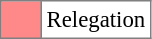<table bgcolor="#f7f8ff" cellpadding="3" cellspacing="0" border="1" style="font-size: 95%; border: gray solid 1px; border-collapse: collapse;text-align:center;">
<tr>
<td style="background: #FF8888;" width="20"></td>
<td bgcolor="#ffffff" align="left">Relegation</td>
</tr>
</table>
